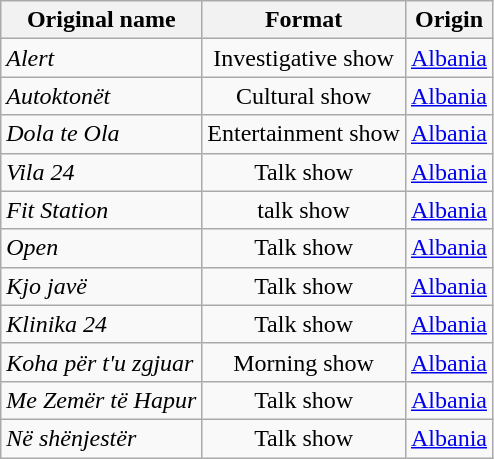<table class="wikitable">
<tr>
<th>Original name</th>
<th>Format</th>
<th>Origin</th>
</tr>
<tr>
<td><em>Alert</em></td>
<td align=center>Investigative show</td>
<td align=center><a href='#'>Albania</a></td>
</tr>
<tr>
<td><em>Autoktonët</em></td>
<td align=center>Cultural show</td>
<td align=center><a href='#'>Albania</a></td>
</tr>
<tr>
<td><em>Dola te Ola</em></td>
<td align=center>Entertainment show</td>
<td align=center><a href='#'>Albania</a></td>
</tr>
<tr>
<td><em>Vila 24</em></td>
<td align=center>Talk show</td>
<td align=center><a href='#'>Albania</a></td>
</tr>
<tr>
<td><em>Fit Station</em></td>
<td align=center>talk show</td>
<td align=center><a href='#'>Albania</a></td>
</tr>
<tr>
<td><em>Open</em></td>
<td align=center>Talk show</td>
<td align=center><a href='#'>Albania</a></td>
</tr>
<tr>
<td><em>Kjo javë</em></td>
<td align=center>Talk show</td>
<td align=center><a href='#'>Albania</a></td>
</tr>
<tr>
<td><em>Klinika 24</em></td>
<td align=center>Talk show</td>
<td align=center><a href='#'>Albania</a></td>
</tr>
<tr>
<td><em>Koha për t'u zgjuar</em></td>
<td align=center>Morning show</td>
<td align=center><a href='#'>Albania</a></td>
</tr>
<tr>
<td><em>Me Zemër të Hapur</em></td>
<td align=center>Talk show</td>
<td align=center><a href='#'>Albania</a></td>
</tr>
<tr>
<td><em>Në shënjestër</em></td>
<td align=center>Talk show</td>
<td align=center><a href='#'>Albania</a></td>
</tr>
</table>
